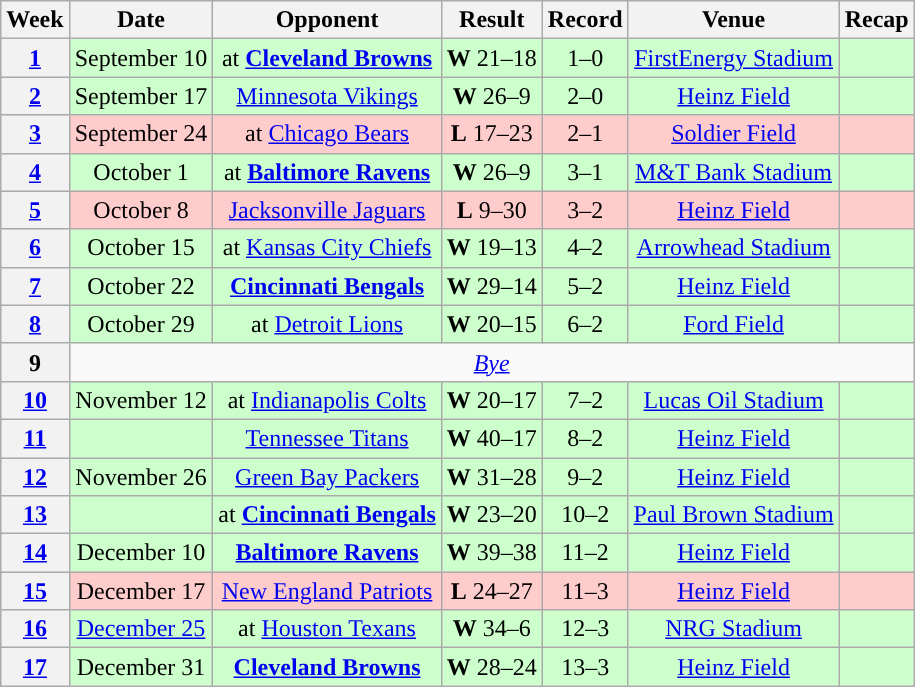<table class="wikitable" style="text-align:center">
<tr>
<th>Week</th>
<th>Date</th>
<th>Opponent</th>
<th>Result</th>
<th>Record</th>
<th>Venue</th>
<th>Recap</th>
</tr>
<tr style="background:#cfc">
<th><a href='#'>1</a></th>
<td>September 10</td>
<td>at <strong><a href='#'>Cleveland Browns</a></strong></td>
<td><strong>W</strong> 21–18</td>
<td>1–0</td>
<td><a href='#'>FirstEnergy Stadium</a></td>
<td></td>
</tr>
<tr style="background:#cfc">
<th><a href='#'>2</a></th>
<td>September 17</td>
<td><a href='#'>Minnesota Vikings</a></td>
<td><strong>W</strong> 26–9</td>
<td>2–0</td>
<td><a href='#'>Heinz Field</a></td>
<td></td>
</tr>
<tr style="background:#fcc">
<th><a href='#'>3</a></th>
<td>September 24</td>
<td>at <a href='#'>Chicago Bears</a></td>
<td><strong>L</strong> 17–23 </td>
<td>2–1</td>
<td><a href='#'>Soldier Field</a></td>
<td></td>
</tr>
<tr style="background:#cfc">
<th><a href='#'>4</a></th>
<td>October 1</td>
<td>at <strong><a href='#'>Baltimore Ravens</a></strong></td>
<td><strong>W</strong> 26–9</td>
<td>3–1</td>
<td><a href='#'>M&T Bank Stadium</a></td>
<td></td>
</tr>
<tr style="background:#fcc">
<th><a href='#'>5</a></th>
<td>October 8</td>
<td><a href='#'>Jacksonville Jaguars</a></td>
<td><strong>L</strong> 9–30</td>
<td>3–2</td>
<td><a href='#'>Heinz Field</a></td>
<td></td>
</tr>
<tr style="background:#cfc">
<th><a href='#'>6</a></th>
<td>October 15</td>
<td>at <a href='#'>Kansas City Chiefs</a></td>
<td><strong>W</strong> 19–13</td>
<td>4–2</td>
<td><a href='#'>Arrowhead Stadium</a></td>
<td></td>
</tr>
<tr style="background:#cfc">
<th><a href='#'>7</a></th>
<td>October 22</td>
<td><strong><a href='#'>Cincinnati Bengals</a></strong></td>
<td><strong>W</strong> 29–14</td>
<td>5–2</td>
<td><a href='#'>Heinz Field</a></td>
<td></td>
</tr>
<tr style="background:#cfc">
<th><a href='#'>8</a></th>
<td>October 29</td>
<td>at <a href='#'>Detroit Lions</a></td>
<td><strong>W</strong> 20–15</td>
<td>6–2</td>
<td><a href='#'>Ford Field</a></td>
<td></td>
</tr>
<tr>
<th>9</th>
<td colspan="6"><em><a href='#'>Bye</a></em></td>
</tr>
<tr style="background:#cfc">
<th><a href='#'>10</a></th>
<td>November 12</td>
<td>at <a href='#'>Indianapolis Colts</a></td>
<td><strong>W</strong> 20–17</td>
<td>7–2</td>
<td><a href='#'>Lucas Oil Stadium</a></td>
<td></td>
</tr>
<tr style="background:#cfc">
<th><a href='#'>11</a></th>
<td></td>
<td><a href='#'>Tennessee Titans</a></td>
<td><strong>W</strong> 40–17</td>
<td>8–2</td>
<td><a href='#'>Heinz Field</a></td>
<td></td>
</tr>
<tr style="background:#cfc">
<th><a href='#'>12</a></th>
<td>November 26</td>
<td><a href='#'>Green Bay Packers</a></td>
<td><strong>W</strong> 31–28</td>
<td>9–2</td>
<td><a href='#'>Heinz Field</a></td>
<td></td>
</tr>
<tr style="background:#cfc">
<th><a href='#'>13</a></th>
<td></td>
<td>at <strong><a href='#'>Cincinnati Bengals</a></strong></td>
<td><strong>W</strong> 23–20</td>
<td>10–2</td>
<td><a href='#'>Paul Brown Stadium</a></td>
<td></td>
</tr>
<tr style="background:#cfc">
<th><a href='#'>14</a></th>
<td>December 10</td>
<td><strong><a href='#'>Baltimore Ravens</a></strong></td>
<td><strong>W</strong> 39–38</td>
<td>11–2</td>
<td><a href='#'>Heinz Field</a></td>
<td></td>
</tr>
<tr style="background:#fcc">
<th><a href='#'>15</a></th>
<td>December 17</td>
<td><a href='#'>New England Patriots</a></td>
<td><strong>L</strong> 24–27</td>
<td>11–3</td>
<td><a href='#'>Heinz Field</a></td>
<td></td>
</tr>
<tr style="background:#cfc">
<th><a href='#'>16</a></th>
<td><a href='#'>December 25</a></td>
<td>at <a href='#'>Houston Texans</a></td>
<td><strong>W</strong> 34–6</td>
<td>12–3</td>
<td><a href='#'>NRG Stadium</a></td>
<td></td>
</tr>
<tr style="background:#cfc">
<th><a href='#'>17</a></th>
<td>December 31</td>
<td><strong><a href='#'>Cleveland Browns</a></strong></td>
<td><strong>W</strong> 28–24</td>
<td>13–3</td>
<td><a href='#'>Heinz Field</a></td>
<td></td>
</tr>
</table>
